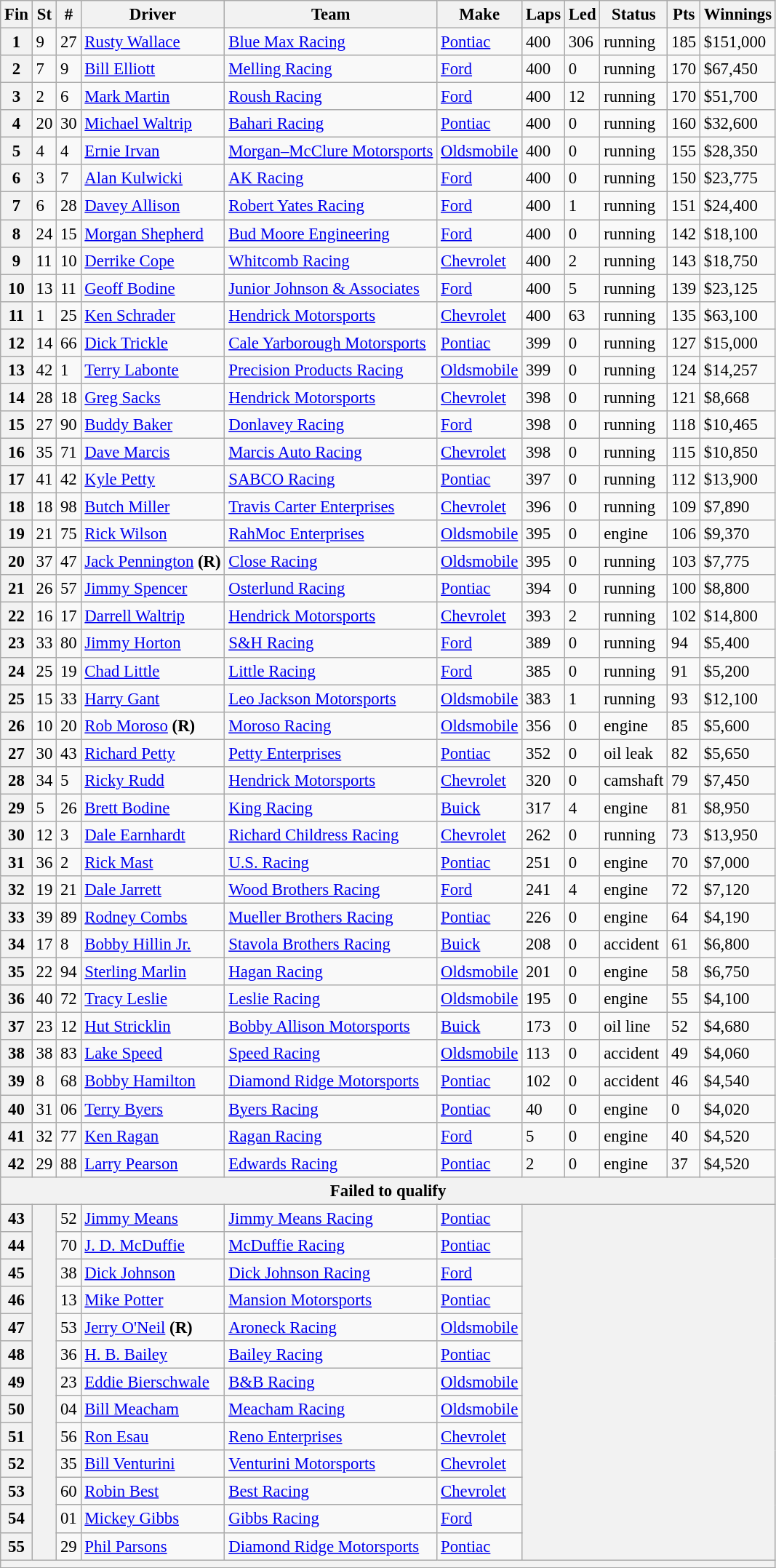<table class="wikitable" style="font-size:95%">
<tr>
<th>Fin</th>
<th>St</th>
<th>#</th>
<th>Driver</th>
<th>Team</th>
<th>Make</th>
<th>Laps</th>
<th>Led</th>
<th>Status</th>
<th>Pts</th>
<th>Winnings</th>
</tr>
<tr>
<th>1</th>
<td>9</td>
<td>27</td>
<td><a href='#'>Rusty Wallace</a></td>
<td><a href='#'>Blue Max Racing</a></td>
<td><a href='#'>Pontiac</a></td>
<td>400</td>
<td>306</td>
<td>running</td>
<td>185</td>
<td>$151,000</td>
</tr>
<tr>
<th>2</th>
<td>7</td>
<td>9</td>
<td><a href='#'>Bill Elliott</a></td>
<td><a href='#'>Melling Racing</a></td>
<td><a href='#'>Ford</a></td>
<td>400</td>
<td>0</td>
<td>running</td>
<td>170</td>
<td>$67,450</td>
</tr>
<tr>
<th>3</th>
<td>2</td>
<td>6</td>
<td><a href='#'>Mark Martin</a></td>
<td><a href='#'>Roush Racing</a></td>
<td><a href='#'>Ford</a></td>
<td>400</td>
<td>12</td>
<td>running</td>
<td>170</td>
<td>$51,700</td>
</tr>
<tr>
<th>4</th>
<td>20</td>
<td>30</td>
<td><a href='#'>Michael Waltrip</a></td>
<td><a href='#'>Bahari Racing</a></td>
<td><a href='#'>Pontiac</a></td>
<td>400</td>
<td>0</td>
<td>running</td>
<td>160</td>
<td>$32,600</td>
</tr>
<tr>
<th>5</th>
<td>4</td>
<td>4</td>
<td><a href='#'>Ernie Irvan</a></td>
<td><a href='#'>Morgan–McClure Motorsports</a></td>
<td><a href='#'>Oldsmobile</a></td>
<td>400</td>
<td>0</td>
<td>running</td>
<td>155</td>
<td>$28,350</td>
</tr>
<tr>
<th>6</th>
<td>3</td>
<td>7</td>
<td><a href='#'>Alan Kulwicki</a></td>
<td><a href='#'>AK Racing</a></td>
<td><a href='#'>Ford</a></td>
<td>400</td>
<td>0</td>
<td>running</td>
<td>150</td>
<td>$23,775</td>
</tr>
<tr>
<th>7</th>
<td>6</td>
<td>28</td>
<td><a href='#'>Davey Allison</a></td>
<td><a href='#'>Robert Yates Racing</a></td>
<td><a href='#'>Ford</a></td>
<td>400</td>
<td>1</td>
<td>running</td>
<td>151</td>
<td>$24,400</td>
</tr>
<tr>
<th>8</th>
<td>24</td>
<td>15</td>
<td><a href='#'>Morgan Shepherd</a></td>
<td><a href='#'>Bud Moore Engineering</a></td>
<td><a href='#'>Ford</a></td>
<td>400</td>
<td>0</td>
<td>running</td>
<td>142</td>
<td>$18,100</td>
</tr>
<tr>
<th>9</th>
<td>11</td>
<td>10</td>
<td><a href='#'>Derrike Cope</a></td>
<td><a href='#'>Whitcomb Racing</a></td>
<td><a href='#'>Chevrolet</a></td>
<td>400</td>
<td>2</td>
<td>running</td>
<td>143</td>
<td>$18,750</td>
</tr>
<tr>
<th>10</th>
<td>13</td>
<td>11</td>
<td><a href='#'>Geoff Bodine</a></td>
<td><a href='#'>Junior Johnson & Associates</a></td>
<td><a href='#'>Ford</a></td>
<td>400</td>
<td>5</td>
<td>running</td>
<td>139</td>
<td>$23,125</td>
</tr>
<tr>
<th>11</th>
<td>1</td>
<td>25</td>
<td><a href='#'>Ken Schrader</a></td>
<td><a href='#'>Hendrick Motorsports</a></td>
<td><a href='#'>Chevrolet</a></td>
<td>400</td>
<td>63</td>
<td>running</td>
<td>135</td>
<td>$63,100</td>
</tr>
<tr>
<th>12</th>
<td>14</td>
<td>66</td>
<td><a href='#'>Dick Trickle</a></td>
<td><a href='#'>Cale Yarborough Motorsports</a></td>
<td><a href='#'>Pontiac</a></td>
<td>399</td>
<td>0</td>
<td>running</td>
<td>127</td>
<td>$15,000</td>
</tr>
<tr>
<th>13</th>
<td>42</td>
<td>1</td>
<td><a href='#'>Terry Labonte</a></td>
<td><a href='#'>Precision Products Racing</a></td>
<td><a href='#'>Oldsmobile</a></td>
<td>399</td>
<td>0</td>
<td>running</td>
<td>124</td>
<td>$14,257</td>
</tr>
<tr>
<th>14</th>
<td>28</td>
<td>18</td>
<td><a href='#'>Greg Sacks</a></td>
<td><a href='#'>Hendrick Motorsports</a></td>
<td><a href='#'>Chevrolet</a></td>
<td>398</td>
<td>0</td>
<td>running</td>
<td>121</td>
<td>$8,668</td>
</tr>
<tr>
<th>15</th>
<td>27</td>
<td>90</td>
<td><a href='#'>Buddy Baker</a></td>
<td><a href='#'>Donlavey Racing</a></td>
<td><a href='#'>Ford</a></td>
<td>398</td>
<td>0</td>
<td>running</td>
<td>118</td>
<td>$10,465</td>
</tr>
<tr>
<th>16</th>
<td>35</td>
<td>71</td>
<td><a href='#'>Dave Marcis</a></td>
<td><a href='#'>Marcis Auto Racing</a></td>
<td><a href='#'>Chevrolet</a></td>
<td>398</td>
<td>0</td>
<td>running</td>
<td>115</td>
<td>$10,850</td>
</tr>
<tr>
<th>17</th>
<td>41</td>
<td>42</td>
<td><a href='#'>Kyle Petty</a></td>
<td><a href='#'>SABCO Racing</a></td>
<td><a href='#'>Pontiac</a></td>
<td>397</td>
<td>0</td>
<td>running</td>
<td>112</td>
<td>$13,900</td>
</tr>
<tr>
<th>18</th>
<td>18</td>
<td>98</td>
<td><a href='#'>Butch Miller</a></td>
<td><a href='#'>Travis Carter Enterprises</a></td>
<td><a href='#'>Chevrolet</a></td>
<td>396</td>
<td>0</td>
<td>running</td>
<td>109</td>
<td>$7,890</td>
</tr>
<tr>
<th>19</th>
<td>21</td>
<td>75</td>
<td><a href='#'>Rick Wilson</a></td>
<td><a href='#'>RahMoc Enterprises</a></td>
<td><a href='#'>Oldsmobile</a></td>
<td>395</td>
<td>0</td>
<td>engine</td>
<td>106</td>
<td>$9,370</td>
</tr>
<tr>
<th>20</th>
<td>37</td>
<td>47</td>
<td><a href='#'>Jack Pennington</a> <strong>(R)</strong></td>
<td><a href='#'>Close Racing</a></td>
<td><a href='#'>Oldsmobile</a></td>
<td>395</td>
<td>0</td>
<td>running</td>
<td>103</td>
<td>$7,775</td>
</tr>
<tr>
<th>21</th>
<td>26</td>
<td>57</td>
<td><a href='#'>Jimmy Spencer</a></td>
<td><a href='#'>Osterlund Racing</a></td>
<td><a href='#'>Pontiac</a></td>
<td>394</td>
<td>0</td>
<td>running</td>
<td>100</td>
<td>$8,800</td>
</tr>
<tr>
<th>22</th>
<td>16</td>
<td>17</td>
<td><a href='#'>Darrell Waltrip</a></td>
<td><a href='#'>Hendrick Motorsports</a></td>
<td><a href='#'>Chevrolet</a></td>
<td>393</td>
<td>2</td>
<td>running</td>
<td>102</td>
<td>$14,800</td>
</tr>
<tr>
<th>23</th>
<td>33</td>
<td>80</td>
<td><a href='#'>Jimmy Horton</a></td>
<td><a href='#'>S&H Racing</a></td>
<td><a href='#'>Ford</a></td>
<td>389</td>
<td>0</td>
<td>running</td>
<td>94</td>
<td>$5,400</td>
</tr>
<tr>
<th>24</th>
<td>25</td>
<td>19</td>
<td><a href='#'>Chad Little</a></td>
<td><a href='#'>Little Racing</a></td>
<td><a href='#'>Ford</a></td>
<td>385</td>
<td>0</td>
<td>running</td>
<td>91</td>
<td>$5,200</td>
</tr>
<tr>
<th>25</th>
<td>15</td>
<td>33</td>
<td><a href='#'>Harry Gant</a></td>
<td><a href='#'>Leo Jackson Motorsports</a></td>
<td><a href='#'>Oldsmobile</a></td>
<td>383</td>
<td>1</td>
<td>running</td>
<td>93</td>
<td>$12,100</td>
</tr>
<tr>
<th>26</th>
<td>10</td>
<td>20</td>
<td><a href='#'>Rob Moroso</a> <strong>(R)</strong></td>
<td><a href='#'>Moroso Racing</a></td>
<td><a href='#'>Oldsmobile</a></td>
<td>356</td>
<td>0</td>
<td>engine</td>
<td>85</td>
<td>$5,600</td>
</tr>
<tr>
<th>27</th>
<td>30</td>
<td>43</td>
<td><a href='#'>Richard Petty</a></td>
<td><a href='#'>Petty Enterprises</a></td>
<td><a href='#'>Pontiac</a></td>
<td>352</td>
<td>0</td>
<td>oil leak</td>
<td>82</td>
<td>$5,650</td>
</tr>
<tr>
<th>28</th>
<td>34</td>
<td>5</td>
<td><a href='#'>Ricky Rudd</a></td>
<td><a href='#'>Hendrick Motorsports</a></td>
<td><a href='#'>Chevrolet</a></td>
<td>320</td>
<td>0</td>
<td>camshaft</td>
<td>79</td>
<td>$7,450</td>
</tr>
<tr>
<th>29</th>
<td>5</td>
<td>26</td>
<td><a href='#'>Brett Bodine</a></td>
<td><a href='#'>King Racing</a></td>
<td><a href='#'>Buick</a></td>
<td>317</td>
<td>4</td>
<td>engine</td>
<td>81</td>
<td>$8,950</td>
</tr>
<tr>
<th>30</th>
<td>12</td>
<td>3</td>
<td><a href='#'>Dale Earnhardt</a></td>
<td><a href='#'>Richard Childress Racing</a></td>
<td><a href='#'>Chevrolet</a></td>
<td>262</td>
<td>0</td>
<td>running</td>
<td>73</td>
<td>$13,950</td>
</tr>
<tr>
<th>31</th>
<td>36</td>
<td>2</td>
<td><a href='#'>Rick Mast</a></td>
<td><a href='#'>U.S. Racing</a></td>
<td><a href='#'>Pontiac</a></td>
<td>251</td>
<td>0</td>
<td>engine</td>
<td>70</td>
<td>$7,000</td>
</tr>
<tr>
<th>32</th>
<td>19</td>
<td>21</td>
<td><a href='#'>Dale Jarrett</a></td>
<td><a href='#'>Wood Brothers Racing</a></td>
<td><a href='#'>Ford</a></td>
<td>241</td>
<td>4</td>
<td>engine</td>
<td>72</td>
<td>$7,120</td>
</tr>
<tr>
<th>33</th>
<td>39</td>
<td>89</td>
<td><a href='#'>Rodney Combs</a></td>
<td><a href='#'>Mueller Brothers Racing</a></td>
<td><a href='#'>Pontiac</a></td>
<td>226</td>
<td>0</td>
<td>engine</td>
<td>64</td>
<td>$4,190</td>
</tr>
<tr>
<th>34</th>
<td>17</td>
<td>8</td>
<td><a href='#'>Bobby Hillin Jr.</a></td>
<td><a href='#'>Stavola Brothers Racing</a></td>
<td><a href='#'>Buick</a></td>
<td>208</td>
<td>0</td>
<td>accident</td>
<td>61</td>
<td>$6,800</td>
</tr>
<tr>
<th>35</th>
<td>22</td>
<td>94</td>
<td><a href='#'>Sterling Marlin</a></td>
<td><a href='#'>Hagan Racing</a></td>
<td><a href='#'>Oldsmobile</a></td>
<td>201</td>
<td>0</td>
<td>engine</td>
<td>58</td>
<td>$6,750</td>
</tr>
<tr>
<th>36</th>
<td>40</td>
<td>72</td>
<td><a href='#'>Tracy Leslie</a></td>
<td><a href='#'>Leslie Racing</a></td>
<td><a href='#'>Oldsmobile</a></td>
<td>195</td>
<td>0</td>
<td>engine</td>
<td>55</td>
<td>$4,100</td>
</tr>
<tr>
<th>37</th>
<td>23</td>
<td>12</td>
<td><a href='#'>Hut Stricklin</a></td>
<td><a href='#'>Bobby Allison Motorsports</a></td>
<td><a href='#'>Buick</a></td>
<td>173</td>
<td>0</td>
<td>oil line</td>
<td>52</td>
<td>$4,680</td>
</tr>
<tr>
<th>38</th>
<td>38</td>
<td>83</td>
<td><a href='#'>Lake Speed</a></td>
<td><a href='#'>Speed Racing</a></td>
<td><a href='#'>Oldsmobile</a></td>
<td>113</td>
<td>0</td>
<td>accident</td>
<td>49</td>
<td>$4,060</td>
</tr>
<tr>
<th>39</th>
<td>8</td>
<td>68</td>
<td><a href='#'>Bobby Hamilton</a></td>
<td><a href='#'>Diamond Ridge Motorsports</a></td>
<td><a href='#'>Pontiac</a></td>
<td>102</td>
<td>0</td>
<td>accident</td>
<td>46</td>
<td>$4,540</td>
</tr>
<tr>
<th>40</th>
<td>31</td>
<td>06</td>
<td><a href='#'>Terry Byers</a></td>
<td><a href='#'>Byers Racing</a></td>
<td><a href='#'>Pontiac</a></td>
<td>40</td>
<td>0</td>
<td>engine</td>
<td>0</td>
<td>$4,020</td>
</tr>
<tr>
<th>41</th>
<td>32</td>
<td>77</td>
<td><a href='#'>Ken Ragan</a></td>
<td><a href='#'>Ragan Racing</a></td>
<td><a href='#'>Ford</a></td>
<td>5</td>
<td>0</td>
<td>engine</td>
<td>40</td>
<td>$4,520</td>
</tr>
<tr>
<th>42</th>
<td>29</td>
<td>88</td>
<td><a href='#'>Larry Pearson</a></td>
<td><a href='#'>Edwards Racing</a></td>
<td><a href='#'>Pontiac</a></td>
<td>2</td>
<td>0</td>
<td>engine</td>
<td>37</td>
<td>$4,520</td>
</tr>
<tr>
<th colspan="11">Failed to qualify</th>
</tr>
<tr>
<th>43</th>
<th rowspan="13"></th>
<td>52</td>
<td><a href='#'>Jimmy Means</a></td>
<td><a href='#'>Jimmy Means Racing</a></td>
<td><a href='#'>Pontiac</a></td>
<th colspan="5" rowspan="13"></th>
</tr>
<tr>
<th>44</th>
<td>70</td>
<td><a href='#'>J. D. McDuffie</a></td>
<td><a href='#'>McDuffie Racing</a></td>
<td><a href='#'>Pontiac</a></td>
</tr>
<tr>
<th>45</th>
<td>38</td>
<td><a href='#'>Dick Johnson</a></td>
<td><a href='#'>Dick Johnson Racing</a></td>
<td><a href='#'>Ford</a></td>
</tr>
<tr>
<th>46</th>
<td>13</td>
<td><a href='#'>Mike Potter</a></td>
<td><a href='#'>Mansion Motorsports</a></td>
<td><a href='#'>Pontiac</a></td>
</tr>
<tr>
<th>47</th>
<td>53</td>
<td><a href='#'>Jerry O'Neil</a> <strong>(R)</strong></td>
<td><a href='#'>Aroneck Racing</a></td>
<td><a href='#'>Oldsmobile</a></td>
</tr>
<tr>
<th>48</th>
<td>36</td>
<td><a href='#'>H. B. Bailey</a></td>
<td><a href='#'>Bailey Racing</a></td>
<td><a href='#'>Pontiac</a></td>
</tr>
<tr>
<th>49</th>
<td>23</td>
<td><a href='#'>Eddie Bierschwale</a></td>
<td><a href='#'>B&B Racing</a></td>
<td><a href='#'>Oldsmobile</a></td>
</tr>
<tr>
<th>50</th>
<td>04</td>
<td><a href='#'>Bill Meacham</a></td>
<td><a href='#'>Meacham Racing</a></td>
<td><a href='#'>Oldsmobile</a></td>
</tr>
<tr>
<th>51</th>
<td>56</td>
<td><a href='#'>Ron Esau</a></td>
<td><a href='#'>Reno Enterprises</a></td>
<td><a href='#'>Chevrolet</a></td>
</tr>
<tr>
<th>52</th>
<td>35</td>
<td><a href='#'>Bill Venturini</a></td>
<td><a href='#'>Venturini Motorsports</a></td>
<td><a href='#'>Chevrolet</a></td>
</tr>
<tr>
<th>53</th>
<td>60</td>
<td><a href='#'>Robin Best</a></td>
<td><a href='#'>Best Racing</a></td>
<td><a href='#'>Chevrolet</a></td>
</tr>
<tr>
<th>54</th>
<td>01</td>
<td><a href='#'>Mickey Gibbs</a></td>
<td><a href='#'>Gibbs Racing</a></td>
<td><a href='#'>Ford</a></td>
</tr>
<tr>
<th>55</th>
<td>29</td>
<td><a href='#'>Phil Parsons</a></td>
<td><a href='#'>Diamond Ridge Motorsports</a></td>
<td><a href='#'>Pontiac</a></td>
</tr>
<tr>
<th colspan="11"></th>
</tr>
</table>
